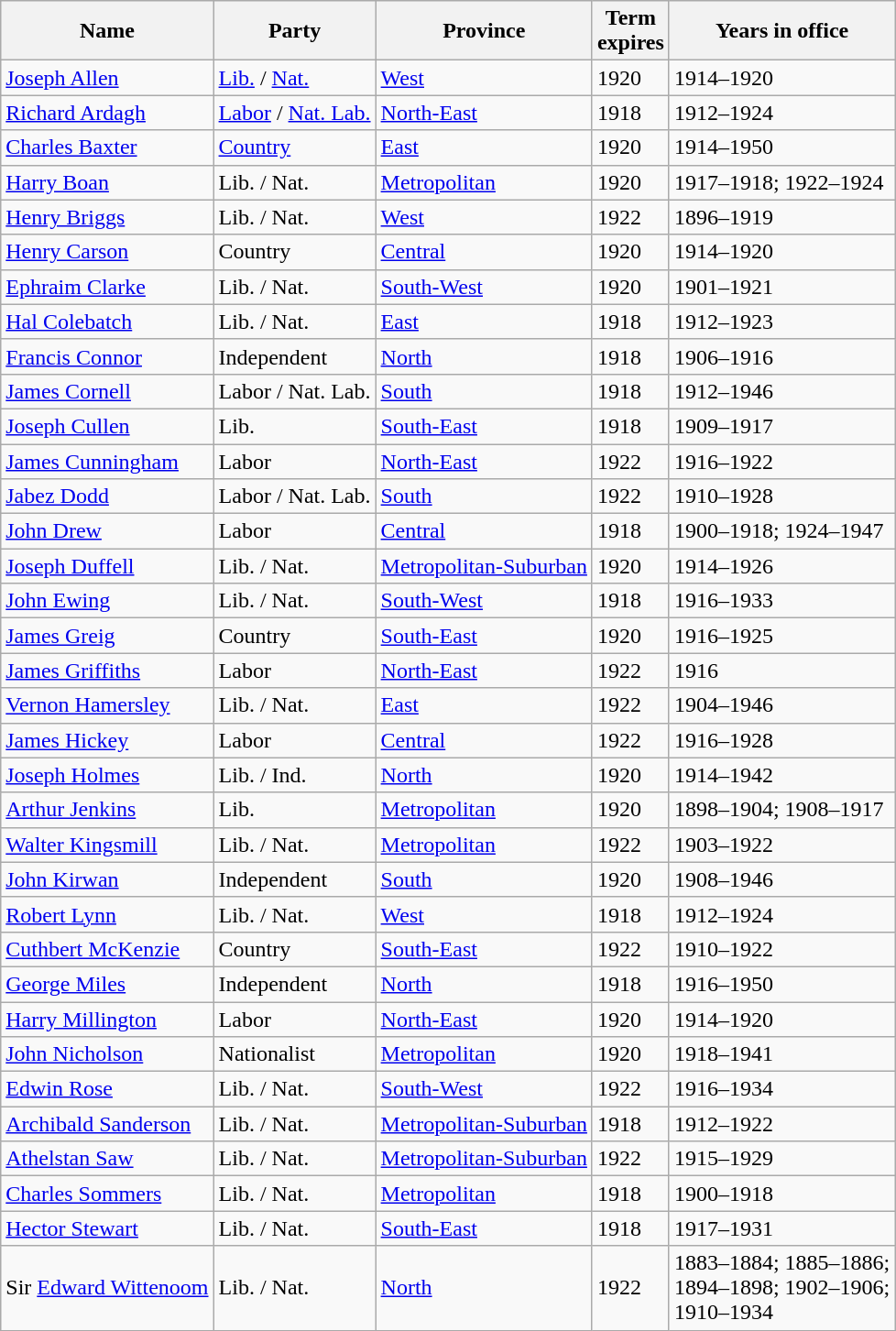<table class="wikitable sortable">
<tr>
<th>Name</th>
<th>Party</th>
<th>Province</th>
<th>Term<br>expires</th>
<th>Years in office</th>
</tr>
<tr>
<td><a href='#'>Joseph Allen</a></td>
<td><a href='#'>Lib.</a> / <a href='#'>Nat.</a></td>
<td><a href='#'>West</a></td>
<td>1920</td>
<td>1914–1920</td>
</tr>
<tr>
<td><a href='#'>Richard Ardagh</a></td>
<td><a href='#'>Labor</a> / <a href='#'>Nat. Lab.</a></td>
<td><a href='#'>North-East</a></td>
<td>1918</td>
<td>1912–1924</td>
</tr>
<tr>
<td><a href='#'>Charles Baxter</a></td>
<td><a href='#'>Country</a></td>
<td><a href='#'>East</a></td>
<td>1920</td>
<td>1914–1950</td>
</tr>
<tr>
<td><a href='#'>Harry Boan</a></td>
<td>Lib. / Nat.</td>
<td><a href='#'>Metropolitan</a></td>
<td>1920</td>
<td>1917–1918; 1922–1924</td>
</tr>
<tr>
<td><a href='#'>Henry Briggs</a></td>
<td>Lib. / Nat.</td>
<td><a href='#'>West</a></td>
<td>1922</td>
<td>1896–1919</td>
</tr>
<tr>
<td><a href='#'>Henry Carson</a></td>
<td>Country</td>
<td><a href='#'>Central</a></td>
<td>1920</td>
<td>1914–1920</td>
</tr>
<tr>
<td><a href='#'>Ephraim Clarke</a></td>
<td>Lib. / Nat.</td>
<td><a href='#'>South-West</a></td>
<td>1920</td>
<td>1901–1921</td>
</tr>
<tr>
<td><a href='#'>Hal Colebatch</a></td>
<td>Lib. / Nat.</td>
<td><a href='#'>East</a></td>
<td>1918</td>
<td>1912–1923</td>
</tr>
<tr>
<td><a href='#'>Francis Connor</a></td>
<td>Independent</td>
<td><a href='#'>North</a></td>
<td>1918</td>
<td>1906–1916</td>
</tr>
<tr>
<td><a href='#'>James Cornell</a></td>
<td>Labor / Nat. Lab.</td>
<td><a href='#'>South</a></td>
<td>1918</td>
<td>1912–1946</td>
</tr>
<tr>
<td><a href='#'>Joseph Cullen</a></td>
<td>Lib.</td>
<td><a href='#'>South-East</a></td>
<td>1918</td>
<td>1909–1917</td>
</tr>
<tr>
<td><a href='#'>James Cunningham</a></td>
<td>Labor</td>
<td><a href='#'>North-East</a></td>
<td>1922</td>
<td>1916–1922</td>
</tr>
<tr>
<td><a href='#'>Jabez Dodd</a></td>
<td>Labor / Nat. Lab.</td>
<td><a href='#'>South</a></td>
<td>1922</td>
<td>1910–1928</td>
</tr>
<tr>
<td><a href='#'>John Drew</a></td>
<td>Labor</td>
<td><a href='#'>Central</a></td>
<td>1918</td>
<td>1900–1918; 1924–1947</td>
</tr>
<tr>
<td><a href='#'>Joseph Duffell</a></td>
<td>Lib. / Nat.</td>
<td><a href='#'>Metropolitan-Suburban</a></td>
<td>1920</td>
<td>1914–1926</td>
</tr>
<tr>
<td><a href='#'>John Ewing</a></td>
<td>Lib. / Nat.</td>
<td><a href='#'>South-West</a></td>
<td>1918</td>
<td>1916–1933</td>
</tr>
<tr>
<td><a href='#'>James Greig</a></td>
<td>Country</td>
<td><a href='#'>South-East</a></td>
<td>1920</td>
<td>1916–1925</td>
</tr>
<tr>
<td><a href='#'>James Griffiths</a></td>
<td>Labor</td>
<td><a href='#'>North-East</a></td>
<td>1922</td>
<td>1916</td>
</tr>
<tr>
<td><a href='#'>Vernon Hamersley</a></td>
<td>Lib. / Nat.</td>
<td><a href='#'>East</a></td>
<td>1922</td>
<td>1904–1946</td>
</tr>
<tr>
<td><a href='#'>James Hickey</a></td>
<td>Labor</td>
<td><a href='#'>Central</a></td>
<td>1922</td>
<td>1916–1928</td>
</tr>
<tr>
<td><a href='#'>Joseph Holmes</a></td>
<td>Lib. / Ind.</td>
<td><a href='#'>North</a></td>
<td>1920</td>
<td>1914–1942</td>
</tr>
<tr>
<td><a href='#'>Arthur Jenkins</a></td>
<td>Lib.</td>
<td><a href='#'>Metropolitan</a></td>
<td>1920</td>
<td>1898–1904; 1908–1917</td>
</tr>
<tr>
<td><a href='#'>Walter Kingsmill</a></td>
<td>Lib. / Nat.</td>
<td><a href='#'>Metropolitan</a></td>
<td>1922</td>
<td>1903–1922</td>
</tr>
<tr>
<td><a href='#'>John Kirwan</a></td>
<td>Independent</td>
<td><a href='#'>South</a></td>
<td>1920</td>
<td>1908–1946</td>
</tr>
<tr>
<td><a href='#'>Robert Lynn</a></td>
<td>Lib. / Nat.</td>
<td><a href='#'>West</a></td>
<td>1918</td>
<td>1912–1924</td>
</tr>
<tr>
<td><a href='#'>Cuthbert McKenzie</a></td>
<td>Country</td>
<td><a href='#'>South-East</a></td>
<td>1922</td>
<td>1910–1922</td>
</tr>
<tr>
<td><a href='#'>George Miles</a></td>
<td>Independent</td>
<td><a href='#'>North</a></td>
<td>1918</td>
<td>1916–1950</td>
</tr>
<tr>
<td><a href='#'>Harry Millington</a></td>
<td>Labor</td>
<td><a href='#'>North-East</a></td>
<td>1920</td>
<td>1914–1920</td>
</tr>
<tr>
<td><a href='#'>John Nicholson</a></td>
<td>Nationalist</td>
<td><a href='#'>Metropolitan</a></td>
<td>1920</td>
<td>1918–1941</td>
</tr>
<tr>
<td><a href='#'>Edwin Rose</a></td>
<td>Lib. / Nat.</td>
<td><a href='#'>South-West</a></td>
<td>1922</td>
<td>1916–1934</td>
</tr>
<tr>
<td><a href='#'>Archibald Sanderson</a></td>
<td>Lib. / Nat.</td>
<td><a href='#'>Metropolitan-Suburban</a></td>
<td>1918</td>
<td>1912–1922</td>
</tr>
<tr>
<td><a href='#'>Athelstan Saw</a></td>
<td>Lib. / Nat.</td>
<td><a href='#'>Metropolitan-Suburban</a></td>
<td>1922</td>
<td>1915–1929</td>
</tr>
<tr>
<td><a href='#'>Charles Sommers</a></td>
<td>Lib. / Nat.</td>
<td><a href='#'>Metropolitan</a></td>
<td>1918</td>
<td>1900–1918</td>
</tr>
<tr>
<td><a href='#'>Hector Stewart</a></td>
<td>Lib. / Nat.</td>
<td><a href='#'>South-East</a></td>
<td>1918</td>
<td>1917–1931</td>
</tr>
<tr>
<td>Sir <a href='#'>Edward Wittenoom</a></td>
<td>Lib. / Nat.</td>
<td><a href='#'>North</a></td>
<td>1922</td>
<td>1883–1884; 1885–1886;<br>1894–1898; 1902–1906;<br>1910–1934</td>
</tr>
</table>
